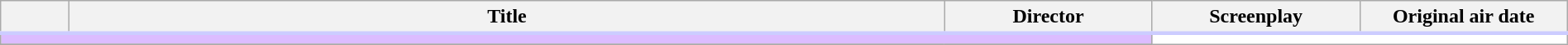<table class="wikitable" style="width:100%; margin:auto; background:#FFF;">
<tr style="border-bottom: 3px solid #CCF;">
<th style="width:3em;"></th>
<th>Title</th>
<th style="width:10em;">Director</th>
<th style="width:10em;">Screenplay</th>
<th style="width:10em;">Original air date</th>
</tr>
<tr>
<td colspan="3" bgcolor="#DCBCFF"></td>
</tr>
<tr>
</tr>
</table>
